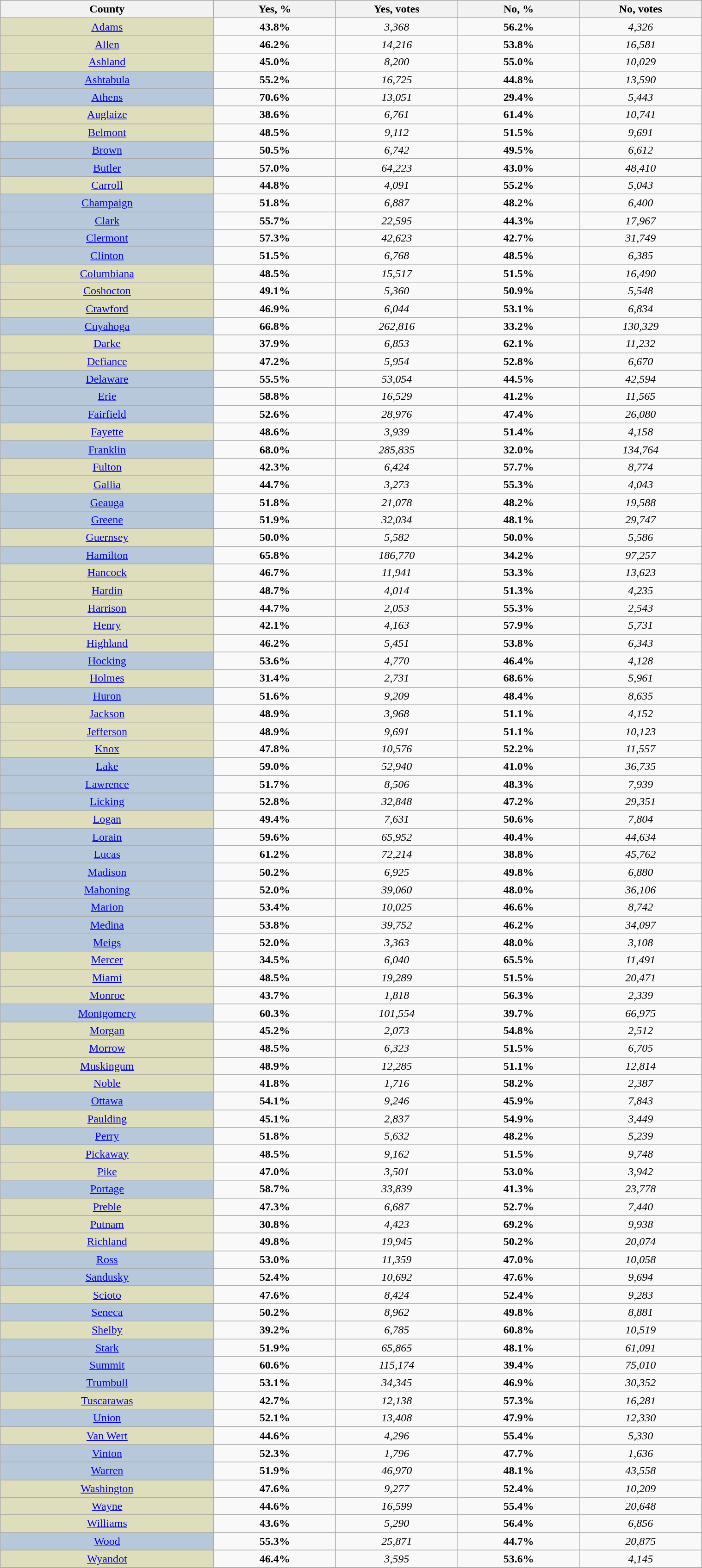<table style="width:80%;" class="wikitable sortable">
<tr style="background:lightgrey;">
<th style="width:14%;">County</th>
<th style="width:8%;">Yes, %</th>
<th style="width:8%;">Yes, votes</th>
<th style="width:8%;">No, %</th>
<th style="width:8%;">No, votes</th>
</tr>
<tr>
<td style="text-align:center; background:#DEDEBD;"><a href='#'>Adams</a></td>
<td style="text-align:center;"><strong>43.8%</strong></td>
<td style="text-align:center;"><em>3,368</em></td>
<td style="text-align:center;"><strong>56.2%</strong></td>
<td style="text-align:center;"><em>4,326</em></td>
</tr>
<tr>
<td style="text-align:center; background:#DEDEBD;"><a href='#'>Allen</a></td>
<td style="text-align:center;"><strong>46.2%</strong></td>
<td style="text-align:center;"><em>14,216</em></td>
<td style="text-align:center;"><strong>53.8%</strong></td>
<td style="text-align:center;"><em>16,581</em></td>
</tr>
<tr>
<td style="text-align:center; background:#DEDEBD;"><a href='#'>Ashland</a></td>
<td style="text-align:center;"><strong>45.0%</strong></td>
<td style="text-align:center;"><em>8,200</em></td>
<td style="text-align:center;"><strong>55.0%</strong></td>
<td style="text-align:center;"><em>10,029</em></td>
</tr>
<tr>
<td style="text-align:center; background:#B6C8D9;"><a href='#'>Ashtabula</a></td>
<td style="text-align:center;"><strong>55.2%</strong></td>
<td style="text-align:center;"><em>16,725</em></td>
<td style="text-align:center;"><strong>44.8%</strong></td>
<td style="text-align:center;"><em>13,590</em></td>
</tr>
<tr>
<td style="text-align:center; background:#B6C8D9;"><a href='#'>Athens</a></td>
<td style="text-align:center;"><strong>70.6%</strong></td>
<td style="text-align:center;"><em>13,051</em></td>
<td style="text-align:center;"><strong>29.4%</strong></td>
<td style="text-align:center;"><em>5,443</em></td>
</tr>
<tr>
<td style="text-align:center; background:#DEDEBD;"><a href='#'>Auglaize</a></td>
<td style="text-align:center;"><strong>38.6%</strong></td>
<td style="text-align:center;"><em>6,761</em></td>
<td style="text-align:center;"><strong>61.4%</strong></td>
<td style="text-align:center;"><em>10,741</em></td>
</tr>
<tr>
<td style="text-align:center; background:#DEDEBD;"><a href='#'>Belmont</a></td>
<td style="text-align:center;"><strong>48.5%</strong></td>
<td style="text-align:center;"><em>9,112</em></td>
<td style="text-align:center;"><strong>51.5%</strong></td>
<td style="text-align:center;"><em>9,691</em></td>
</tr>
<tr>
<td style="text-align:center; background:#B6C8D9;"><a href='#'>Brown</a></td>
<td style="text-align:center;"><strong>50.5%</strong></td>
<td style="text-align:center;"><em>6,742</em></td>
<td style="text-align:center;"><strong>49.5%</strong></td>
<td style="text-align:center;"><em>6,612</em></td>
</tr>
<tr>
<td style="text-align:center; background:#B6C8D9;"><a href='#'>Butler</a></td>
<td style="text-align:center;"><strong>57.0%</strong></td>
<td style="text-align:center;"><em>64,223</em></td>
<td style="text-align:center;"><strong>43.0%</strong></td>
<td style="text-align:center;"><em>48,410</em></td>
</tr>
<tr>
<td style="text-align:center; background:#DEDEBD;"><a href='#'>Carroll</a></td>
<td style="text-align:center;"><strong>44.8%</strong></td>
<td style="text-align:center;"><em>4,091</em></td>
<td style="text-align:center;"><strong>55.2%</strong></td>
<td style="text-align:center;"><em>5,043</em></td>
</tr>
<tr>
<td style="text-align:center; background:#B6C8D9;"><a href='#'>Champaign</a></td>
<td style="text-align:center;"><strong>51.8%</strong></td>
<td style="text-align:center;"><em>6,887</em></td>
<td style="text-align:center;"><strong>48.2%</strong></td>
<td style="text-align:center;"><em>6,400</em></td>
</tr>
<tr>
<td style="text-align:center; background:#B6C8D9;"><a href='#'>Clark</a></td>
<td style="text-align:center;"><strong>55.7%</strong></td>
<td style="text-align:center;"><em>22,595</em></td>
<td style="text-align:center;"><strong>44.3%</strong></td>
<td style="text-align:center;"><em>17,967</em></td>
</tr>
<tr>
<td style="text-align:center; background:#B6C8D9;"><a href='#'>Clermont</a></td>
<td style="text-align:center;"><strong>57.3%</strong></td>
<td style="text-align:center;"><em>42,623</em></td>
<td style="text-align:center;"><strong>42.7%</strong></td>
<td style="text-align:center;"><em>31,749</em></td>
</tr>
<tr>
<td style="text-align:center; background:#B6C8D9;"><a href='#'>Clinton</a></td>
<td style="text-align:center;"><strong>51.5%</strong></td>
<td style="text-align:center;"><em>6,768</em></td>
<td style="text-align:center;"><strong>48.5%</strong></td>
<td style="text-align:center;"><em>6,385</em></td>
</tr>
<tr>
<td style="text-align:center; background:#DEDEBD;"><a href='#'>Columbiana</a></td>
<td style="text-align:center;"><strong>48.5%</strong></td>
<td style="text-align:center;"><em>15,517</em></td>
<td style="text-align:center;"><strong>51.5%</strong></td>
<td style="text-align:center;"><em>16,490</em></td>
</tr>
<tr>
<td style="text-align:center; background:#DEDEBD;"><a href='#'>Coshocton</a></td>
<td style="text-align:center;"><strong>49.1%</strong></td>
<td style="text-align:center;"><em>5,360</em></td>
<td style="text-align:center;"><strong>50.9%</strong></td>
<td style="text-align:center;"><em>5,548</em></td>
</tr>
<tr>
<td style="text-align:center; background:#DEDEBD;"><a href='#'>Crawford</a></td>
<td style="text-align:center;"><strong>46.9%</strong></td>
<td style="text-align:center;"><em>6,044</em></td>
<td style="text-align:center;"><strong>53.1%</strong></td>
<td style="text-align:center;"><em>6,834</em></td>
</tr>
<tr>
<td style="text-align:center; background:#B6C8D9;"><a href='#'>Cuyahoga</a></td>
<td style="text-align:center;"><strong>66.8%</strong></td>
<td style="text-align:center;"><em>262,816</em></td>
<td style="text-align:center;"><strong>33.2%</strong></td>
<td style="text-align:center;"><em>130,329</em></td>
</tr>
<tr>
<td style="text-align:center; background:#DEDEBD;"><a href='#'>Darke</a></td>
<td style="text-align:center;"><strong>37.9%</strong></td>
<td style="text-align:center;"><em>6,853</em></td>
<td style="text-align:center;"><strong>62.1%</strong></td>
<td style="text-align:center;"><em>11,232</em></td>
</tr>
<tr>
<td style="text-align:center; background:#DEDEBD;"><a href='#'>Defiance</a></td>
<td style="text-align:center;"><strong>47.2%</strong></td>
<td style="text-align:center;"><em>5,954</em></td>
<td style="text-align:center;"><strong>52.8%</strong></td>
<td style="text-align:center;"><em>6,670</em></td>
</tr>
<tr>
<td style="text-align:center; background:#B6C8D9;"><a href='#'>Delaware</a></td>
<td style="text-align:center;"><strong>55.5%</strong></td>
<td style="text-align:center;"><em>53,054</em></td>
<td style="text-align:center;"><strong>44.5%</strong></td>
<td style="text-align:center;"><em>42,594</em></td>
</tr>
<tr>
<td style="text-align:center; background:#B6C8D9;"><a href='#'>Erie</a></td>
<td style="text-align:center;"><strong>58.8%</strong></td>
<td style="text-align:center;"><em>16,529</em></td>
<td style="text-align:center;"><strong>41.2%</strong></td>
<td style="text-align:center;"><em>11,565</em></td>
</tr>
<tr>
<td style="text-align:center; background:#B6C8D9;"><a href='#'>Fairfield</a></td>
<td style="text-align:center;"><strong>52.6%</strong></td>
<td style="text-align:center;"><em>28,976</em></td>
<td style="text-align:center;"><strong>47.4%</strong></td>
<td style="text-align:center;"><em>26,080</em></td>
</tr>
<tr>
<td style="text-align:center; background:#DEDEBD;"><a href='#'>Fayette</a></td>
<td style="text-align:center;"><strong>48.6%</strong></td>
<td style="text-align:center;"><em>3,939</em></td>
<td style="text-align:center;"><strong>51.4%</strong></td>
<td style="text-align:center;"><em>4,158</em></td>
</tr>
<tr>
<td style="text-align:center; background:#B6C8D9;"><a href='#'>Franklin</a></td>
<td style="text-align:center;"><strong>68.0%</strong></td>
<td style="text-align:center;"><em>285,835</em></td>
<td style="text-align:center;"><strong>32.0%</strong></td>
<td style="text-align:center;"><em>134,764</em></td>
</tr>
<tr>
<td style="text-align:center; background:#DEDEBD;"><a href='#'>Fulton</a></td>
<td style="text-align:center;"><strong>42.3%</strong></td>
<td style="text-align:center;"><em>6,424</em></td>
<td style="text-align:center;"><strong>57.7%</strong></td>
<td style="text-align:center;"><em>8,774</em></td>
</tr>
<tr>
<td style="text-align:center; background:#DEDEBD;"><a href='#'>Gallia</a></td>
<td style="text-align:center;"><strong>44.7%</strong></td>
<td style="text-align:center;"><em>3,273</em></td>
<td style="text-align:center;"><strong>55.3%</strong></td>
<td style="text-align:center;"><em>4,043</em></td>
</tr>
<tr>
<td style="text-align:center; background:#B6C8D9;"><a href='#'>Geauga</a></td>
<td style="text-align:center;"><strong>51.8%</strong></td>
<td style="text-align:center;"><em>21,078</em></td>
<td style="text-align:center;"><strong>48.2%</strong></td>
<td style="text-align:center;"><em>19,588</em></td>
</tr>
<tr>
<td style="text-align:center; background:#B6C8D9;"><a href='#'>Greene</a></td>
<td style="text-align:center;"><strong>51.9%</strong></td>
<td style="text-align:center;"><em>32,034</em></td>
<td style="text-align:center;"><strong>48.1%</strong></td>
<td style="text-align:center;"><em>29,747</em></td>
</tr>
<tr>
<td style="text-align:center; background:#DEDEBD;"><a href='#'>Guernsey</a></td>
<td style="text-align:center;"><strong>50.0%</strong></td>
<td style="text-align:center;"><em>5,582</em></td>
<td style="text-align:center;"><strong>50.0%</strong></td>
<td style="text-align:center;"><em>5,586</em></td>
</tr>
<tr>
<td style="text-align:center; background:#B6C8D9;"><a href='#'>Hamilton</a></td>
<td style="text-align:center;"><strong>65.8%</strong></td>
<td style="text-align:center;"><em>186,770</em></td>
<td style="text-align:center;"><strong>34.2%</strong></td>
<td style="text-align:center;"><em>97,257</em></td>
</tr>
<tr>
<td style="text-align:center; background:#DEDEBD;"><a href='#'>Hancock</a></td>
<td style="text-align:center;"><strong>46.7%</strong></td>
<td style="text-align:center;"><em>11,941</em></td>
<td style="text-align:center;"><strong>53.3%</strong></td>
<td style="text-align:center;"><em>13,623</em></td>
</tr>
<tr>
<td style="text-align:center; background:#DEDEBD;"><a href='#'>Hardin</a></td>
<td style="text-align:center;"><strong>48.7%</strong></td>
<td style="text-align:center;"><em>4,014</em></td>
<td style="text-align:center;"><strong>51.3%</strong></td>
<td style="text-align:center;"><em>4,235</em></td>
</tr>
<tr>
<td style="text-align:center; background:#DEDEBD;"><a href='#'>Harrison</a></td>
<td style="text-align:center;"><strong>44.7%</strong></td>
<td style="text-align:center;"><em>2,053</em></td>
<td style="text-align:center;"><strong>55.3%</strong></td>
<td style="text-align:center;"><em>2,543</em></td>
</tr>
<tr>
<td style="text-align:center; background:#DEDEBD;"><a href='#'>Henry</a></td>
<td style="text-align:center;"><strong>42.1%</strong></td>
<td style="text-align:center;"><em>4,163</em></td>
<td style="text-align:center;"><strong>57.9%</strong></td>
<td style="text-align:center;"><em>5,731</em></td>
</tr>
<tr>
<td style="text-align:center; background:#DEDEBD;"><a href='#'>Highland</a></td>
<td style="text-align:center;"><strong>46.2%</strong></td>
<td style="text-align:center;"><em>5,451</em></td>
<td style="text-align:center;"><strong>53.8%</strong></td>
<td style="text-align:center;"><em>6,343</em></td>
</tr>
<tr>
<td style="text-align:center; background:#B6C8D9;"><a href='#'>Hocking</a></td>
<td style="text-align:center;"><strong>53.6%</strong></td>
<td style="text-align:center;"><em>4,770</em></td>
<td style="text-align:center;"><strong>46.4%</strong></td>
<td style="text-align:center;"><em>4,128</em></td>
</tr>
<tr>
<td style="text-align:center; background:#DEDEBD;"><a href='#'>Holmes</a></td>
<td style="text-align:center;"><strong>31.4%</strong></td>
<td style="text-align:center;"><em>2,731</em></td>
<td style="text-align:center;"><strong>68.6%</strong></td>
<td style="text-align:center;"><em>5,961</em></td>
</tr>
<tr>
<td style="text-align:center; background:#B6C8D9;"><a href='#'>Huron</a></td>
<td style="text-align:center;"><strong>51.6%</strong></td>
<td style="text-align:center;"><em>9,209</em></td>
<td style="text-align:center;"><strong>48.4%</strong></td>
<td style="text-align:center;"><em>8,635</em></td>
</tr>
<tr>
<td style="text-align:center; background:#DEDEBD;"><a href='#'>Jackson</a></td>
<td style="text-align:center;"><strong>48.9%</strong></td>
<td style="text-align:center;"><em>3,968</em></td>
<td style="text-align:center;"><strong>51.1%</strong></td>
<td style="text-align:center;"><em>4,152</em></td>
</tr>
<tr>
<td style="text-align:center; background:#DEDEBD;"><a href='#'>Jefferson</a></td>
<td style="text-align:center;"><strong>48.9%</strong></td>
<td style="text-align:center;"><em>9,691</em></td>
<td style="text-align:center;"><strong>51.1%</strong></td>
<td style="text-align:center;"><em>10,123</em></td>
</tr>
<tr>
<td style="text-align:center; background:#DEDEBD;"><a href='#'>Knox</a></td>
<td style="text-align:center;"><strong>47.8%</strong></td>
<td style="text-align:center;"><em>10,576</em></td>
<td style="text-align:center;"><strong>52.2%</strong></td>
<td style="text-align:center;"><em>11,557</em></td>
</tr>
<tr>
<td style="text-align:center; background:#B6C8D9;"><a href='#'>Lake</a></td>
<td style="text-align:center;"><strong>59.0%</strong></td>
<td style="text-align:center;"><em>52,940</em></td>
<td style="text-align:center;"><strong>41.0%</strong></td>
<td style="text-align:center;"><em>36,735</em></td>
</tr>
<tr>
<td style="text-align:center; background:#B6C8D9;"><a href='#'>Lawrence</a></td>
<td style="text-align:center;"><strong>51.7%</strong></td>
<td style="text-align:center;"><em>8,506</em></td>
<td style="text-align:center;"><strong>48.3%</strong></td>
<td style="text-align:center;"><em>7,939</em></td>
</tr>
<tr>
<td style="text-align:center; background:#B6C8D9;"><a href='#'>Licking</a></td>
<td style="text-align:center;"><strong>52.8%</strong></td>
<td style="text-align:center;"><em>32,848</em></td>
<td style="text-align:center;"><strong>47.2%</strong></td>
<td style="text-align:center;"><em>29,351</em></td>
</tr>
<tr>
<td style="text-align:center; background:#DEDEBD;"><a href='#'>Logan</a></td>
<td style="text-align:center;"><strong>49.4%</strong></td>
<td style="text-align:center;"><em>7,631</em></td>
<td style="text-align:center;"><strong>50.6%</strong></td>
<td style="text-align:center;"><em>7,804</em></td>
</tr>
<tr>
<td style="text-align:center; background:#B6C8D9;"><a href='#'>Lorain</a></td>
<td style="text-align:center;"><strong>59.6%</strong></td>
<td style="text-align:center;"><em>65,952</em></td>
<td style="text-align:center;"><strong>40.4%</strong></td>
<td style="text-align:center;"><em>44,634</em></td>
</tr>
<tr>
<td style="text-align:center; background:#B6C8D9;"><a href='#'>Lucas</a></td>
<td style="text-align:center;"><strong>61.2%</strong></td>
<td style="text-align:center;"><em>72,214</em></td>
<td style="text-align:center;"><strong>38.8%</strong></td>
<td style="text-align:center;"><em>45,762</em></td>
</tr>
<tr>
<td style="text-align:center; background:#B6C8D9;"><a href='#'>Madison</a></td>
<td style="text-align:center;"><strong>50.2%</strong></td>
<td style="text-align:center;"><em>6,925</em></td>
<td style="text-align:center;"><strong>49.8%</strong></td>
<td style="text-align:center;"><em>6,880</em></td>
</tr>
<tr>
<td style="text-align:center; background:#B6C8D9;"><a href='#'>Mahoning</a></td>
<td style="text-align:center;"><strong>52.0%</strong></td>
<td style="text-align:center;"><em>39,060</em></td>
<td style="text-align:center;"><strong>48.0%</strong></td>
<td style="text-align:center;"><em>36,106</em></td>
</tr>
<tr>
<td style="text-align:center; background:#B6C8D9;"><a href='#'>Marion</a></td>
<td style="text-align:center;"><strong>53.4%</strong></td>
<td style="text-align:center;"><em>10,025</em></td>
<td style="text-align:center;"><strong>46.6%</strong></td>
<td style="text-align:center;"><em>8,742</em></td>
</tr>
<tr>
<td style="text-align:center; background:#B6C8D9;"><a href='#'>Medina</a></td>
<td style="text-align:center;"><strong>53.8%</strong></td>
<td style="text-align:center;"><em>39,752</em></td>
<td style="text-align:center;"><strong>46.2%</strong></td>
<td style="text-align:center;"><em>34,097</em></td>
</tr>
<tr>
<td style="text-align:center; background:#B6C8D9;"><a href='#'>Meigs</a></td>
<td style="text-align:center;"><strong>52.0%</strong></td>
<td style="text-align:center;"><em>3,363</em></td>
<td style="text-align:center;"><strong>48.0%</strong></td>
<td style="text-align:center;"><em>3,108</em></td>
</tr>
<tr>
<td style="text-align:center; background:#DEDEBD;"><a href='#'>Mercer</a></td>
<td style="text-align:center;"><strong>34.5%</strong></td>
<td style="text-align:center;"><em>6,040</em></td>
<td style="text-align:center;"><strong>65.5%</strong></td>
<td style="text-align:center;"><em>11,491</em></td>
</tr>
<tr>
<td style="text-align:center; background:#DEDEBD;"><a href='#'>Miami</a></td>
<td style="text-align:center;"><strong>48.5%</strong></td>
<td style="text-align:center;"><em>19,289</em></td>
<td style="text-align:center;"><strong>51.5%</strong></td>
<td style="text-align:center;"><em>20,471</em></td>
</tr>
<tr>
<td style="text-align:center; background:#DEDEBD;"><a href='#'>Monroe</a></td>
<td style="text-align:center;"><strong>43.7%</strong></td>
<td style="text-align:center;"><em>1,818</em></td>
<td style="text-align:center;"><strong>56.3%</strong></td>
<td style="text-align:center;"><em>2,339</em></td>
</tr>
<tr>
<td style="text-align:center; background:#B6C8D9;"><a href='#'>Montgomery</a></td>
<td style="text-align:center;"><strong>60.3%</strong></td>
<td style="text-align:center;"><em>101,554</em></td>
<td style="text-align:center;"><strong>39.7%</strong></td>
<td style="text-align:center;"><em>66,975</em></td>
</tr>
<tr>
<td style="text-align:center; background:#DEDEBD;"><a href='#'>Morgan</a></td>
<td style="text-align:center;"><strong>45.2%</strong></td>
<td style="text-align:center;"><em>2,073</em></td>
<td style="text-align:center;"><strong>54.8%</strong></td>
<td style="text-align:center;"><em>2,512</em></td>
</tr>
<tr>
<td style="text-align:center; background:#DEDEBD;"><a href='#'>Morrow</a></td>
<td style="text-align:center;"><strong>48.5%</strong></td>
<td style="text-align:center;"><em>6,323</em></td>
<td style="text-align:center;"><strong>51.5%</strong></td>
<td style="text-align:center;"><em>6,705</em></td>
</tr>
<tr>
<td style="text-align:center; background:#DEDEBD;"><a href='#'>Muskingum</a></td>
<td style="text-align:center;"><strong>48.9%</strong></td>
<td style="text-align:center;"><em>12,285</em></td>
<td style="text-align:center;"><strong>51.1%</strong></td>
<td style="text-align:center;"><em>12,814</em></td>
</tr>
<tr>
<td style="text-align:center; background:#DEDEBD;"><a href='#'>Noble</a></td>
<td style="text-align:center;"><strong>41.8%</strong></td>
<td style="text-align:center;"><em>1,716</em></td>
<td style="text-align:center;"><strong>58.2%</strong></td>
<td style="text-align:center;"><em>2,387</em></td>
</tr>
<tr>
<td style="text-align:center; background:#B6C8D9;"><a href='#'>Ottawa</a></td>
<td style="text-align:center;"><strong>54.1%</strong></td>
<td style="text-align:center;"><em>9,246</em></td>
<td style="text-align:center;"><strong>45.9%</strong></td>
<td style="text-align:center;"><em>7,843</em></td>
</tr>
<tr>
<td style="text-align:center; background:#DEDEBD;"><a href='#'>Paulding</a></td>
<td style="text-align:center;"><strong>45.1%</strong></td>
<td style="text-align:center;"><em>2,837</em></td>
<td style="text-align:center;"><strong>54.9%</strong></td>
<td style="text-align:center;"><em>3,449</em></td>
</tr>
<tr>
<td style="text-align:center; background:#B6C8D9;"><a href='#'>Perry</a></td>
<td style="text-align:center;"><strong>51.8%</strong></td>
<td style="text-align:center;"><em>5,632</em></td>
<td style="text-align:center;"><strong>48.2%</strong></td>
<td style="text-align:center;"><em>5,239</em></td>
</tr>
<tr>
<td style="text-align:center; background:#DEDEBD;"><a href='#'>Pickaway</a></td>
<td style="text-align:center;"><strong>48.5%</strong></td>
<td style="text-align:center;"><em>9,162</em></td>
<td style="text-align:center;"><strong>51.5%</strong></td>
<td style="text-align:center;"><em>9,748</em></td>
</tr>
<tr>
<td style="text-align:center; background:#DEDEBD;"><a href='#'>Pike</a></td>
<td style="text-align:center;"><strong>47.0%</strong></td>
<td style="text-align:center;"><em>3,501</em></td>
<td style="text-align:center;"><strong>53.0%</strong></td>
<td style="text-align:center;"><em>3,942</em></td>
</tr>
<tr>
<td style="text-align:center; background:#B6C8D9;"><a href='#'>Portage</a></td>
<td style="text-align:center;"><strong>58.7%</strong></td>
<td style="text-align:center;"><em>33,839</em></td>
<td style="text-align:center;"><strong>41.3%</strong></td>
<td style="text-align:center;"><em>23,778</em></td>
</tr>
<tr>
<td style="text-align:center; background:#DEDEBD;"><a href='#'>Preble</a></td>
<td style="text-align:center;"><strong>47.3%</strong></td>
<td style="text-align:center;"><em>6,687</em></td>
<td style="text-align:center;"><strong>52.7%</strong></td>
<td style="text-align:center;"><em>7,440</em></td>
</tr>
<tr>
<td style="text-align:center; background:#DEDEBD;"><a href='#'>Putnam</a></td>
<td style="text-align:center;"><strong>30.8%</strong></td>
<td style="text-align:center;"><em>4,423</em></td>
<td style="text-align:center;"><strong>69.2%</strong></td>
<td style="text-align:center;"><em>9,938</em></td>
</tr>
<tr>
<td style="text-align:center; background:#DEDEBD;"><a href='#'>Richland</a></td>
<td style="text-align:center;"><strong>49.8%</strong></td>
<td style="text-align:center;"><em>19,945</em></td>
<td style="text-align:center;"><strong>50.2%</strong></td>
<td style="text-align:center;"><em>20,074</em></td>
</tr>
<tr>
<td style="text-align:center; background:#B6C8D9;"><a href='#'>Ross</a></td>
<td style="text-align:center;"><strong>53.0%</strong></td>
<td style="text-align:center;"><em>11,359</em></td>
<td style="text-align:center;"><strong>47.0%</strong></td>
<td style="text-align:center;"><em>10,058</em></td>
</tr>
<tr>
<td style="text-align:center; background:#B6C8D9;"><a href='#'>Sandusky</a></td>
<td style="text-align:center;"><strong>52.4%</strong></td>
<td style="text-align:center;"><em>10,692</em></td>
<td style="text-align:center;"><strong>47.6%</strong></td>
<td style="text-align:center;"><em>9,694</em></td>
</tr>
<tr>
<td style="text-align:center; background:#DEDEBD;"><a href='#'>Scioto</a></td>
<td style="text-align:center;"><strong>47.6%</strong></td>
<td style="text-align:center;"><em>8,424</em></td>
<td style="text-align:center;"><strong>52.4%</strong></td>
<td style="text-align:center;"><em>9,283</em></td>
</tr>
<tr>
<td style="text-align:center; background:#B6C8D9;"><a href='#'>Seneca</a></td>
<td style="text-align:center;"><strong>50.2%</strong></td>
<td style="text-align:center;"><em>8,962</em></td>
<td style="text-align:center;"><strong>49.8%</strong></td>
<td style="text-align:center;"><em>8,881</em></td>
</tr>
<tr>
<td style="text-align:center; background:#DEDEBD;"><a href='#'>Shelby</a></td>
<td style="text-align:center;"><strong>39.2%</strong></td>
<td style="text-align:center;"><em>6,785</em></td>
<td style="text-align:center;"><strong>60.8%</strong></td>
<td style="text-align:center;"><em>10,519</em></td>
</tr>
<tr>
<td style="text-align:center; background:#B6C8D9;"><a href='#'>Stark</a></td>
<td style="text-align:center;"><strong>51.9%</strong></td>
<td style="text-align:center;"><em>65,865</em></td>
<td style="text-align:center;"><strong>48.1%</strong></td>
<td style="text-align:center;"><em>61,091</em></td>
</tr>
<tr>
<td style="text-align:center; background:#B6C8D9;"><a href='#'>Summit</a></td>
<td style="text-align:center;"><strong>60.6%</strong></td>
<td style="text-align:center;"><em>115,174</em></td>
<td style="text-align:center;"><strong>39.4%</strong></td>
<td style="text-align:center;"><em>75,010</em></td>
</tr>
<tr>
<td style="text-align:center; background:#B6C8D9;"><a href='#'>Trumbull</a></td>
<td style="text-align:center;"><strong>53.1%</strong></td>
<td style="text-align:center;"><em>34,345</em></td>
<td style="text-align:center;"><strong>46.9%</strong></td>
<td style="text-align:center;"><em>30,352</em></td>
</tr>
<tr>
<td style="text-align:center; background:#DEDEBD;"><a href='#'>Tuscarawas</a></td>
<td style="text-align:center;"><strong>42.7%</strong></td>
<td style="text-align:center;"><em>12,138</em></td>
<td style="text-align:center;"><strong>57.3%</strong></td>
<td style="text-align:center;"><em>16,281</em></td>
</tr>
<tr>
<td style="text-align:center; background:#B6C8D9;"><a href='#'>Union</a></td>
<td style="text-align:center;"><strong>52.1%</strong></td>
<td style="text-align:center;"><em>13,408</em></td>
<td style="text-align:center;"><strong>47.9%</strong></td>
<td style="text-align:center;"><em>12,330</em></td>
</tr>
<tr>
<td style="text-align:center; background:#DEDEBD;"><a href='#'>Van Wert</a></td>
<td style="text-align:center;"><strong>44.6%</strong></td>
<td style="text-align:center;"><em>4,296</em></td>
<td style="text-align:center;"><strong>55.4%</strong></td>
<td style="text-align:center;"><em>5,330</em></td>
</tr>
<tr>
<td style="text-align:center; background:#B6C8D9;"><a href='#'>Vinton</a></td>
<td style="text-align:center;"><strong>52.3%</strong></td>
<td style="text-align:center;"><em>1,796</em></td>
<td style="text-align:center;"><strong>47.7%</strong></td>
<td style="text-align:center;"><em>1,636</em></td>
</tr>
<tr>
<td style="text-align:center; background:#B6C8D9;"><a href='#'>Warren</a></td>
<td style="text-align:center;"><strong>51.9%</strong></td>
<td style="text-align:center;"><em>46,970</em></td>
<td style="text-align:center;"><strong>48.1%</strong></td>
<td style="text-align:center;"><em>43,558</em></td>
</tr>
<tr>
<td style="text-align:center; background:#DEDEBD;"><a href='#'>Washington</a></td>
<td style="text-align:center;"><strong>47.6%</strong></td>
<td style="text-align:center;"><em>9,277</em></td>
<td style="text-align:center;"><strong>52.4%</strong></td>
<td style="text-align:center;"><em>10,209</em></td>
</tr>
<tr>
<td style="text-align:center; background:#DEDEBD;"><a href='#'>Wayne</a></td>
<td style="text-align:center;"><strong>44.6%</strong></td>
<td style="text-align:center;"><em>16,599</em></td>
<td style="text-align:center;"><strong>55.4%</strong></td>
<td style="text-align:center;"><em>20,648</em></td>
</tr>
<tr>
<td style="text-align:center; background:#DEDEBD;"><a href='#'>Williams</a></td>
<td style="text-align:center;"><strong>43.6%</strong></td>
<td style="text-align:center;"><em>5,290</em></td>
<td style="text-align:center;"><strong>56.4%</strong></td>
<td style="text-align:center;"><em>6,856</em></td>
</tr>
<tr>
<td style="text-align:center; background:#B6C8D9;"><a href='#'>Wood</a></td>
<td style="text-align:center;"><strong>55.3%</strong></td>
<td style="text-align:center;"><em>25,871</em></td>
<td style="text-align:center;"><strong>44.7%</strong></td>
<td style="text-align:center;"><em>20,875</em></td>
</tr>
<tr>
<td style="text-align:center; background:#DEDEBD;"><a href='#'>Wyandot</a></td>
<td style="text-align:center;"><strong>46.4%</strong></td>
<td style="text-align:center;"><em>3,595</em></td>
<td style="text-align:center;"><strong>53.6%</strong></td>
<td style="text-align:center;"><em>4,145</em></td>
</tr>
<tr>
</tr>
</table>
